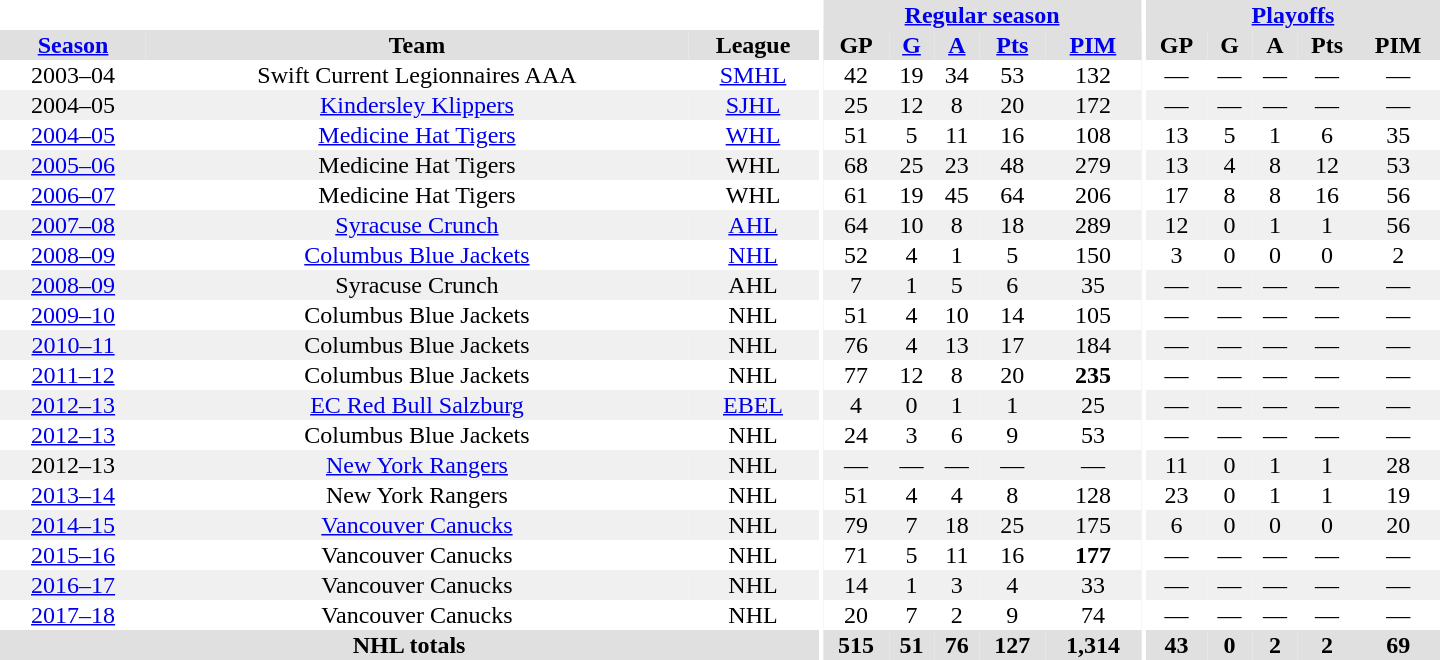<table border="0" cellpadding="1" cellspacing="0" style="text-align:center; width:60em">
<tr bgcolor="#e0e0e0">
<th colspan="3" bgcolor="#ffffff"></th>
<th rowspan="99" bgcolor="#ffffff"></th>
<th colspan="5"><a href='#'>Regular season</a></th>
<th rowspan="99" bgcolor="#ffffff"></th>
<th colspan="5"><a href='#'>Playoffs</a></th>
</tr>
<tr bgcolor="#e0e0e0">
<th><a href='#'>Season</a></th>
<th>Team</th>
<th>League</th>
<th>GP</th>
<th><a href='#'>G</a></th>
<th><a href='#'>A</a></th>
<th><a href='#'>Pts</a></th>
<th><a href='#'>PIM</a></th>
<th>GP</th>
<th>G</th>
<th>A</th>
<th>Pts</th>
<th>PIM</th>
</tr>
<tr>
<td>2003–04</td>
<td>Swift Current Legionnaires AAA</td>
<td><a href='#'>SMHL</a></td>
<td>42</td>
<td>19</td>
<td>34</td>
<td>53</td>
<td>132</td>
<td>—</td>
<td>—</td>
<td>—</td>
<td>—</td>
<td>—</td>
</tr>
<tr style="background:#f0f0f0;">
<td>2004–05</td>
<td><a href='#'>Kindersley Klippers</a></td>
<td><a href='#'>SJHL</a></td>
<td>25</td>
<td>12</td>
<td>8</td>
<td>20</td>
<td>172</td>
<td>—</td>
<td>—</td>
<td>—</td>
<td>—</td>
<td>—</td>
</tr>
<tr>
<td><a href='#'>2004–05</a></td>
<td><a href='#'>Medicine Hat Tigers</a></td>
<td><a href='#'>WHL</a></td>
<td>51</td>
<td>5</td>
<td>11</td>
<td>16</td>
<td>108</td>
<td>13</td>
<td>5</td>
<td>1</td>
<td>6</td>
<td>35</td>
</tr>
<tr style="background:#f0f0f0;">
<td><a href='#'>2005–06</a></td>
<td>Medicine Hat Tigers</td>
<td>WHL</td>
<td>68</td>
<td>25</td>
<td>23</td>
<td>48</td>
<td>279</td>
<td>13</td>
<td>4</td>
<td>8</td>
<td>12</td>
<td>53</td>
</tr>
<tr>
<td><a href='#'>2006–07</a></td>
<td>Medicine Hat Tigers</td>
<td>WHL</td>
<td>61</td>
<td>19</td>
<td>45</td>
<td>64</td>
<td>206</td>
<td>17</td>
<td>8</td>
<td>8</td>
<td>16</td>
<td>56</td>
</tr>
<tr style="background:#f0f0f0;">
<td><a href='#'>2007–08</a></td>
<td><a href='#'>Syracuse Crunch</a></td>
<td><a href='#'>AHL</a></td>
<td>64</td>
<td>10</td>
<td>8</td>
<td>18</td>
<td>289</td>
<td>12</td>
<td>0</td>
<td>1</td>
<td>1</td>
<td>56</td>
</tr>
<tr>
<td><a href='#'>2008–09</a></td>
<td><a href='#'>Columbus Blue Jackets</a></td>
<td><a href='#'>NHL</a></td>
<td>52</td>
<td>4</td>
<td>1</td>
<td>5</td>
<td>150</td>
<td>3</td>
<td>0</td>
<td>0</td>
<td>0</td>
<td>2</td>
</tr>
<tr style="background:#f0f0f0;">
<td><a href='#'>2008–09</a></td>
<td>Syracuse Crunch</td>
<td>AHL</td>
<td>7</td>
<td>1</td>
<td>5</td>
<td>6</td>
<td>35</td>
<td>—</td>
<td>—</td>
<td>—</td>
<td>—</td>
<td>—</td>
</tr>
<tr>
<td><a href='#'>2009–10</a></td>
<td>Columbus Blue Jackets</td>
<td>NHL</td>
<td>51</td>
<td>4</td>
<td>10</td>
<td>14</td>
<td>105</td>
<td>—</td>
<td>—</td>
<td>—</td>
<td>—</td>
<td>—</td>
</tr>
<tr style="background:#f0f0f0;">
<td><a href='#'>2010–11</a></td>
<td>Columbus Blue Jackets</td>
<td>NHL</td>
<td>76</td>
<td>4</td>
<td>13</td>
<td>17</td>
<td>184</td>
<td>—</td>
<td>—</td>
<td>—</td>
<td>—</td>
<td>—</td>
</tr>
<tr>
<td><a href='#'>2011–12</a></td>
<td>Columbus Blue Jackets</td>
<td>NHL</td>
<td>77</td>
<td>12</td>
<td>8</td>
<td>20</td>
<td><strong>235</strong></td>
<td>—</td>
<td>—</td>
<td>—</td>
<td>—</td>
<td>—</td>
</tr>
<tr style="background:#f0f0f0;">
<td><a href='#'>2012–13</a></td>
<td><a href='#'>EC Red Bull Salzburg</a></td>
<td><a href='#'>EBEL</a></td>
<td>4</td>
<td>0</td>
<td>1</td>
<td>1</td>
<td>25</td>
<td>—</td>
<td>—</td>
<td>—</td>
<td>—</td>
<td>—</td>
</tr>
<tr>
<td><a href='#'>2012–13</a></td>
<td>Columbus Blue Jackets</td>
<td>NHL</td>
<td>24</td>
<td>3</td>
<td>6</td>
<td>9</td>
<td>53</td>
<td>—</td>
<td>—</td>
<td>—</td>
<td>—</td>
<td>—</td>
</tr>
<tr style="background:#f0f0f0;">
<td>2012–13</td>
<td><a href='#'>New York Rangers</a></td>
<td>NHL</td>
<td>—</td>
<td>—</td>
<td>—</td>
<td>—</td>
<td>—</td>
<td>11</td>
<td>0</td>
<td>1</td>
<td>1</td>
<td>28</td>
</tr>
<tr>
<td><a href='#'>2013–14</a></td>
<td>New York Rangers</td>
<td>NHL</td>
<td>51</td>
<td>4</td>
<td>4</td>
<td>8</td>
<td>128</td>
<td>23</td>
<td>0</td>
<td>1</td>
<td>1</td>
<td>19</td>
</tr>
<tr style="background:#f0f0f0;">
<td><a href='#'>2014–15</a></td>
<td><a href='#'>Vancouver Canucks</a></td>
<td>NHL</td>
<td>79</td>
<td>7</td>
<td>18</td>
<td>25</td>
<td>175</td>
<td>6</td>
<td>0</td>
<td>0</td>
<td>0</td>
<td>20</td>
</tr>
<tr>
<td><a href='#'>2015–16</a></td>
<td>Vancouver Canucks</td>
<td>NHL</td>
<td>71</td>
<td>5</td>
<td>11</td>
<td>16</td>
<td><strong>177</strong></td>
<td>—</td>
<td>—</td>
<td>—</td>
<td>—</td>
<td>—</td>
</tr>
<tr style="background:#f0f0f0;">
<td><a href='#'>2016–17</a></td>
<td>Vancouver Canucks</td>
<td>NHL</td>
<td>14</td>
<td>1</td>
<td>3</td>
<td>4</td>
<td>33</td>
<td>—</td>
<td>—</td>
<td>—</td>
<td>—</td>
<td>—</td>
</tr>
<tr>
<td><a href='#'>2017–18</a></td>
<td>Vancouver Canucks</td>
<td>NHL</td>
<td>20</td>
<td>7</td>
<td>2</td>
<td>9</td>
<td>74</td>
<td>—</td>
<td>—</td>
<td>—</td>
<td>—</td>
<td>—</td>
</tr>
<tr style="background:#e0e0e0;">
<th colspan="3">NHL totals</th>
<th>515</th>
<th>51</th>
<th>76</th>
<th>127</th>
<th>1,314</th>
<th>43</th>
<th>0</th>
<th>2</th>
<th>2</th>
<th>69</th>
</tr>
</table>
